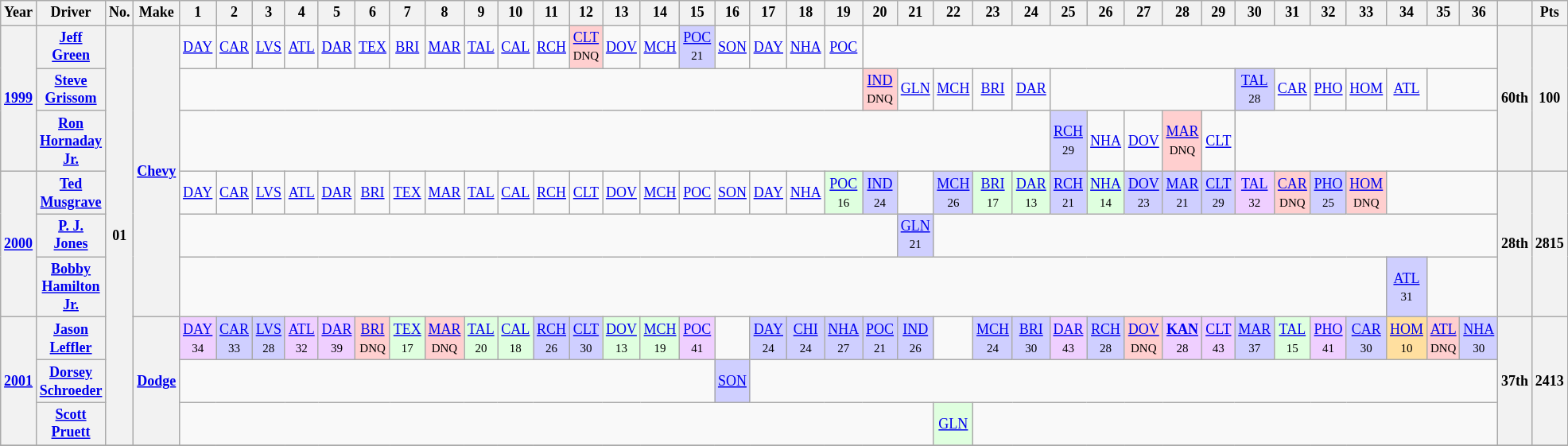<table class="wikitable" style="text-align:center; font-size:75%">
<tr>
<th>Year</th>
<th>Driver</th>
<th>No.</th>
<th>Make</th>
<th>1</th>
<th>2</th>
<th>3</th>
<th>4</th>
<th>5</th>
<th>6</th>
<th>7</th>
<th>8</th>
<th>9</th>
<th>10</th>
<th>11</th>
<th>12</th>
<th>13</th>
<th>14</th>
<th>15</th>
<th>16</th>
<th>17</th>
<th>18</th>
<th>19</th>
<th>20</th>
<th>21</th>
<th>22</th>
<th>23</th>
<th>24</th>
<th>25</th>
<th>26</th>
<th>27</th>
<th>28</th>
<th>29</th>
<th>30</th>
<th>31</th>
<th>32</th>
<th>33</th>
<th>34</th>
<th>35</th>
<th>36</th>
<th></th>
<th>Pts</th>
</tr>
<tr>
<th rowspan=3><a href='#'>1999</a></th>
<th><a href='#'>Jeff Green</a></th>
<th rowspan=9>01</th>
<th rowspan=6><a href='#'>Chevy</a></th>
<td><a href='#'>DAY</a></td>
<td><a href='#'>CAR</a></td>
<td><a href='#'>LVS</a></td>
<td><a href='#'>ATL</a></td>
<td><a href='#'>DAR</a></td>
<td><a href='#'>TEX</a></td>
<td><a href='#'>BRI</a></td>
<td><a href='#'>MAR</a></td>
<td><a href='#'>TAL</a></td>
<td><a href='#'>CAL</a></td>
<td><a href='#'>RCH</a></td>
<td style="background:#FFCFCF;"><a href='#'>CLT</a><br><small>DNQ</small></td>
<td><a href='#'>DOV</a></td>
<td><a href='#'>MCH</a></td>
<td style="background:#CFCFFF;"><a href='#'>POC</a><br><small>21</small></td>
<td><a href='#'>SON</a></td>
<td><a href='#'>DAY</a></td>
<td><a href='#'>NHA</a></td>
<td><a href='#'>POC</a></td>
<td colspan=17></td>
<th rowspan=3>60th</th>
<th rowspan=3>100</th>
</tr>
<tr>
<th><a href='#'>Steve Grissom</a></th>
<td colspan=19></td>
<td style="background:#FFCFCF;"><a href='#'>IND</a><br><small>DNQ</small></td>
<td><a href='#'>GLN</a></td>
<td><a href='#'>MCH</a></td>
<td><a href='#'>BRI</a></td>
<td><a href='#'>DAR</a></td>
<td colspan=5></td>
<td style="background:#CFCFFF;"><a href='#'>TAL</a><br><small>28</small></td>
<td><a href='#'>CAR</a></td>
<td><a href='#'>PHO</a></td>
<td><a href='#'>HOM</a></td>
<td><a href='#'>ATL</a></td>
<td colspan=2></td>
</tr>
<tr>
<th><a href='#'>Ron Hornaday Jr.</a></th>
<td colspan=24></td>
<td style="background:#CFCFFF;"><a href='#'>RCH</a><br><small>29</small></td>
<td><a href='#'>NHA</a></td>
<td><a href='#'>DOV</a></td>
<td style="background:#FFCFCF;"><a href='#'>MAR</a><br><small>DNQ</small></td>
<td><a href='#'>CLT</a></td>
<td colspan=7></td>
</tr>
<tr>
<th rowspan=3><a href='#'>2000</a></th>
<th><a href='#'>Ted Musgrave</a></th>
<td><a href='#'>DAY</a></td>
<td><a href='#'>CAR</a></td>
<td><a href='#'>LVS</a></td>
<td><a href='#'>ATL</a></td>
<td><a href='#'>DAR</a></td>
<td><a href='#'>BRI</a></td>
<td><a href='#'>TEX</a></td>
<td><a href='#'>MAR</a></td>
<td><a href='#'>TAL</a></td>
<td><a href='#'>CAL</a></td>
<td><a href='#'>RCH</a></td>
<td><a href='#'>CLT</a></td>
<td><a href='#'>DOV</a></td>
<td><a href='#'>MCH</a></td>
<td><a href='#'>POC</a></td>
<td><a href='#'>SON</a></td>
<td><a href='#'>DAY</a></td>
<td><a href='#'>NHA</a></td>
<td style="background:#DFFFDF;"><a href='#'>POC</a><br><small>16</small></td>
<td style="background:#CFCFFF;"><a href='#'>IND</a><br><small>24</small></td>
<td></td>
<td style="background:#CFCFFF;"><a href='#'>MCH</a><br><small>26</small></td>
<td style="background:#DFFFDF;"><a href='#'>BRI</a><br><small>17</small></td>
<td style="background:#DFFFDF;"><a href='#'>DAR</a><br><small>13</small></td>
<td style="background:#CFCFFF;"><a href='#'>RCH</a><br><small>21</small></td>
<td style="background:#DFFFDF;"><a href='#'>NHA</a><br><small>14</small></td>
<td style="background:#CFCFFF;"><a href='#'>DOV</a><br><small>23</small></td>
<td style="background:#CFCFFF;"><a href='#'>MAR</a><br><small>21</small></td>
<td style="background:#CFCFFF;"><a href='#'>CLT</a><br><small>29</small></td>
<td style="background:#EFCFFF;"><a href='#'>TAL</a><br><small>32</small></td>
<td style="background:#FFCFCF;"><a href='#'>CAR</a><br><small>DNQ</small></td>
<td style="background:#CFCFFF;"><a href='#'>PHO</a><br><small>25</small></td>
<td style="background:#FFCFCF;"><a href='#'>HOM</a><br><small>DNQ</small></td>
<td colspan=3></td>
<th rowspan=3>28th</th>
<th rowspan=3>2815</th>
</tr>
<tr>
<th><a href='#'>P. J. Jones</a></th>
<td colspan=20></td>
<td style="background:#cfcfff;"><a href='#'>GLN</a><br><small>21</small></td>
<td colspan=15></td>
</tr>
<tr>
<th><a href='#'>Bobby Hamilton Jr.</a></th>
<td colspan=33></td>
<td style="background:#CFCFFF;"><a href='#'>ATL</a><br><small>31</small></td>
<td colspan=2></td>
</tr>
<tr>
<th rowspan=3><a href='#'>2001</a></th>
<th><a href='#'>Jason Leffler</a></th>
<th rowspan=3><a href='#'>Dodge</a></th>
<td style="background:#EFCFFF;"><a href='#'>DAY</a><br><small>34</small></td>
<td style="background:#CFCFFF;"><a href='#'>CAR</a><br><small>33</small></td>
<td style="background:#CFCFFF;"><a href='#'>LVS</a><br><small>28</small></td>
<td style="background:#EFCFFF;"><a href='#'>ATL</a><br><small>32</small></td>
<td style="background:#EFCFFF;"><a href='#'>DAR</a><br><small>39</small></td>
<td style="background:#FFCFCF;"><a href='#'>BRI</a><br><small>DNQ</small></td>
<td style="background:#DFFFDF;"><a href='#'>TEX</a><br><small>17</small></td>
<td style="background:#FFCFCF;"><a href='#'>MAR</a><br><small>DNQ</small></td>
<td style="background:#DFFFDF;"><a href='#'>TAL</a><br><small>20</small></td>
<td style="background:#DFFFDF;"><a href='#'>CAL</a><br><small>18</small></td>
<td style="background:#CFCFFF;"><a href='#'>RCH</a><br><small>26</small></td>
<td style="background:#CFCFFF;"><a href='#'>CLT</a><br><small>30</small></td>
<td style="background:#DFFFDF;"><a href='#'>DOV</a><br><small>13</small></td>
<td style="background:#DFFFDF;"><a href='#'>MCH</a><br><small>19</small></td>
<td style="background:#EFCFFF;"><a href='#'>POC</a><br><small>41</small></td>
<td></td>
<td style="background:#CFCFFF;"><a href='#'>DAY</a><br><small>24</small></td>
<td style="background:#CFCFFF;"><a href='#'>CHI</a><br><small>24</small></td>
<td style="background:#CFCFFF;"><a href='#'>NHA</a><br><small>27</small></td>
<td style="background:#CFCFFF;"><a href='#'>POC</a><br><small>21</small></td>
<td style="background:#CFCFFF;"><a href='#'>IND</a><br><small>26</small></td>
<td></td>
<td style="background:#CFCFFF;"><a href='#'>MCH</a><br><small>24</small></td>
<td style="background:#CFCFFF;"><a href='#'>BRI</a><br><small>30</small></td>
<td style="background:#EFCFFF;"><a href='#'>DAR</a><br><small>43</small></td>
<td style="background:#CFCFFF;"><a href='#'>RCH</a><br><small>28</small></td>
<td style="background:#FFCFCF;"><a href='#'>DOV</a><br><small>DNQ</small></td>
<td style="background:#EFCFFF;"><strong><a href='#'>KAN</a></strong><br><small>28</small></td>
<td style="background:#EFCFFF;"><a href='#'>CLT</a><br><small>43</small></td>
<td style="background:#CFCFFF;"><a href='#'>MAR</a><br><small>37</small></td>
<td style="background:#DFFFDF;"><a href='#'>TAL</a><br><small>15</small></td>
<td style="background:#EFCFFF;"><a href='#'>PHO</a><br><small>41</small></td>
<td style="background:#CFCFFF;"><a href='#'>CAR</a><br><small>30</small></td>
<td style="background:#FFDF9F;"><a href='#'>HOM</a><br><small>10</small></td>
<td style="background:#FFCFCF;"><a href='#'>ATL</a><br><small>DNQ</small></td>
<td style="background:#CFCFFF;"><a href='#'>NHA</a><br><small>30</small></td>
<th rowspan=3>37th</th>
<th rowspan=3>2413</th>
</tr>
<tr>
<th><a href='#'>Dorsey Schroeder</a></th>
<td colspan=15></td>
<td style="background:#CFCFFF;"><a href='#'>SON</a><br></td>
<td colspan=20></td>
</tr>
<tr>
<th><a href='#'>Scott Pruett</a></th>
<td colspan=21></td>
<td style="background:#DFFFDF;"><a href='#'>GLN</a><br></td>
<td colspan=14></td>
</tr>
<tr>
</tr>
</table>
